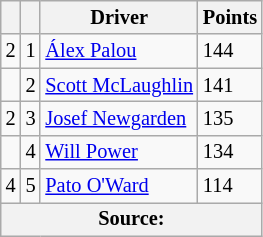<table class="wikitable" style="font-size: 85%;">
<tr>
<th scope="col"></th>
<th scope="col"></th>
<th scope="col">Driver</th>
<th scope="col">Points</th>
</tr>
<tr>
<td align="left"> 2</td>
<td align="center">1</td>
<td> <a href='#'>Álex Palou</a></td>
<td align="left">144</td>
</tr>
<tr>
<td align="left"></td>
<td align="center">2</td>
<td> <a href='#'>Scott McLaughlin</a></td>
<td align="left">141</td>
</tr>
<tr>
<td align="left"> 2</td>
<td align="center">3</td>
<td> <a href='#'>Josef Newgarden</a></td>
<td align="left">135</td>
</tr>
<tr>
<td align="left"></td>
<td align="center">4</td>
<td> <a href='#'>Will Power</a></td>
<td align="left">134</td>
</tr>
<tr>
<td align="left"> 4</td>
<td align="center">5</td>
<td> <a href='#'>Pato O'Ward</a></td>
<td align="left">114</td>
</tr>
<tr>
<th colspan=4>Source:</th>
</tr>
</table>
